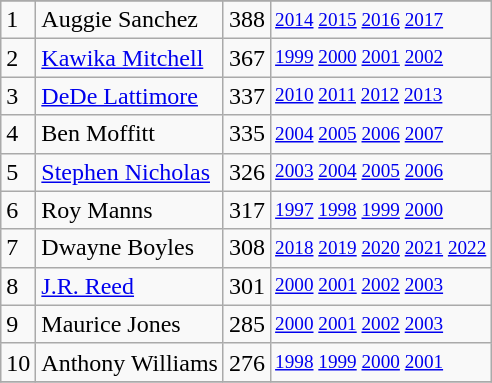<table class="wikitable">
<tr>
</tr>
<tr>
<td>1</td>
<td>Auggie Sanchez</td>
<td>388</td>
<td style="font-size:80%;"><a href='#'>2014</a> <a href='#'>2015</a> <a href='#'>2016</a> <a href='#'>2017</a></td>
</tr>
<tr>
<td>2</td>
<td><a href='#'>Kawika Mitchell</a></td>
<td>367</td>
<td style="font-size:80%;"><a href='#'>1999</a> <a href='#'>2000</a> <a href='#'>2001</a> <a href='#'>2002</a></td>
</tr>
<tr>
<td>3</td>
<td><a href='#'>DeDe Lattimore</a></td>
<td>337</td>
<td style="font-size:80%;"><a href='#'>2010</a> <a href='#'>2011</a> <a href='#'>2012</a> <a href='#'>2013</a></td>
</tr>
<tr>
<td>4</td>
<td>Ben Moffitt</td>
<td>335</td>
<td style="font-size:80%;"><a href='#'>2004</a> <a href='#'>2005</a> <a href='#'>2006</a> <a href='#'>2007</a></td>
</tr>
<tr>
<td>5</td>
<td><a href='#'>Stephen Nicholas</a></td>
<td>326</td>
<td style="font-size:80%;"><a href='#'>2003</a> <a href='#'>2004</a> <a href='#'>2005</a> <a href='#'>2006</a></td>
</tr>
<tr>
<td>6</td>
<td>Roy Manns</td>
<td>317</td>
<td style="font-size:80%;"><a href='#'>1997</a> <a href='#'>1998</a> <a href='#'>1999</a> <a href='#'>2000</a></td>
</tr>
<tr>
<td>7</td>
<td>Dwayne Boyles</td>
<td>308</td>
<td style="font-size:80%;"><a href='#'>2018</a> <a href='#'>2019</a> <a href='#'>2020</a> <a href='#'>2021</a> <a href='#'>2022</a></td>
</tr>
<tr>
<td>8</td>
<td><a href='#'>J.R. Reed</a></td>
<td>301</td>
<td style="font-size:80%;"><a href='#'>2000</a> <a href='#'>2001</a> <a href='#'>2002</a> <a href='#'>2003</a></td>
</tr>
<tr>
<td>9</td>
<td>Maurice Jones</td>
<td>285</td>
<td style="font-size:80%;"><a href='#'>2000</a> <a href='#'>2001</a> <a href='#'>2002</a> <a href='#'>2003</a></td>
</tr>
<tr>
<td>10</td>
<td>Anthony Williams</td>
<td>276</td>
<td style="font-size:80%;"><a href='#'>1998</a> <a href='#'>1999</a> <a href='#'>2000</a> <a href='#'>2001</a></td>
</tr>
<tr>
</tr>
</table>
